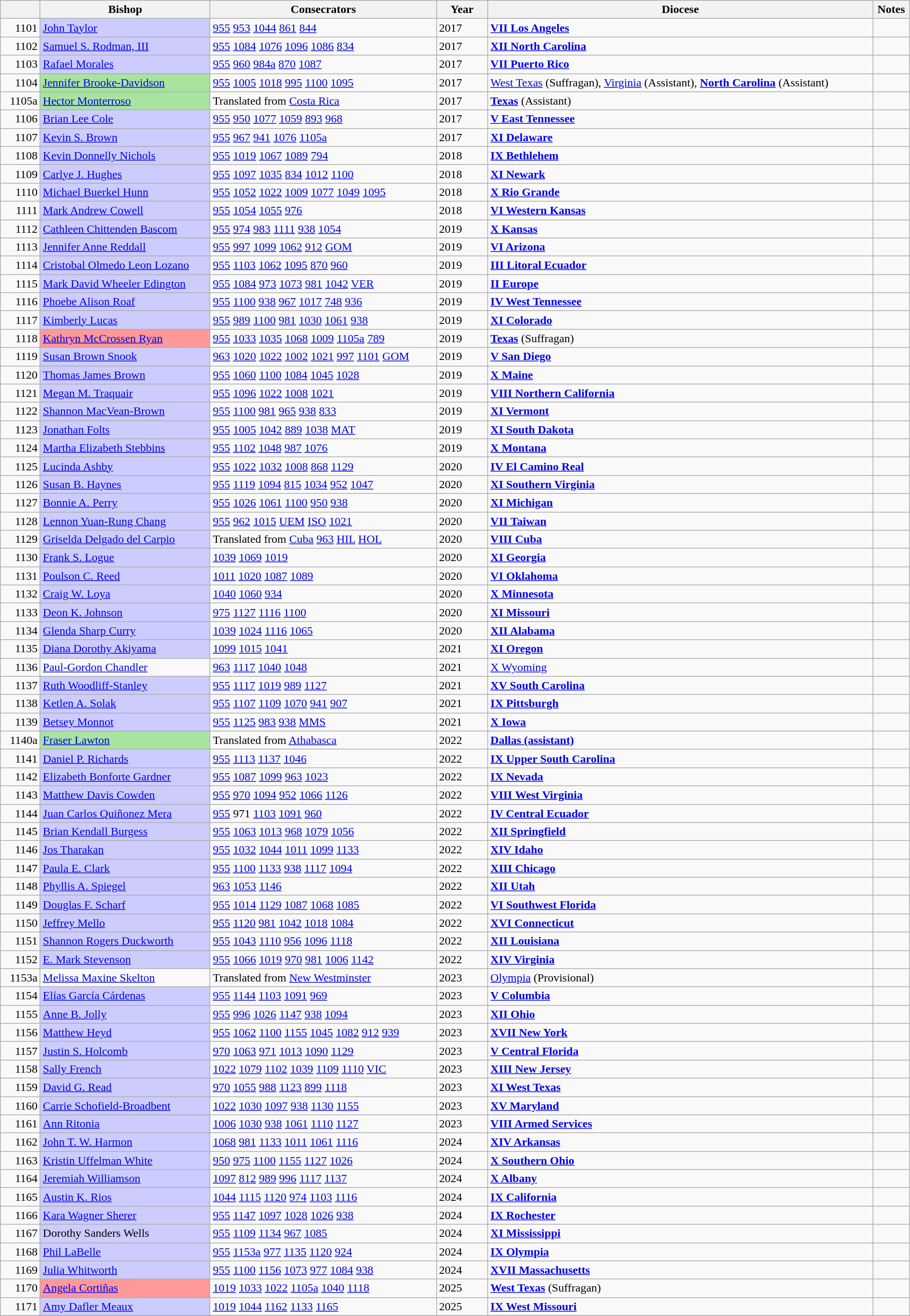<table class="wikitable" style="width:100%">
<tr>
<th scope="col" style="width:3em"></th>
<th scope="col">Bishop</th>
<th scope="col" class="unsortable">Consecrators</th>
<th scope="col" style="width:4em">Year</th>
<th scope="col">Diocese</th>
<th scope="col" class="unsortable">Notes</th>
</tr>
<tr>
<td align="right">1101</td>
<td bgcolor="#CCCCFF" data-sort-value="Taylor, John Harvey"><a href='#'>John Taylor</a> </td>
<td><a href='#'>955</a> <a href='#'>953</a> <a href='#'>1044</a> <a href='#'>861</a> <a href='#'>844</a></td>
<td data-sort-value="2017-07-08">2017</td>
<td data-sort-value="VII Los Angeles"><strong><a href='#'>VII Los Angeles</a></strong></td>
<td></td>
</tr>
<tr>
<td align="right">1102</td>
<td bgcolor="#CCCCFF" data-sort-value="Rodman, Samuel Sewall, III"><a href='#'>Samuel S. Rodman, III</a></td>
<td><a href='#'>955</a> <a href='#'>1084</a> <a href='#'>1076</a> <a href='#'>1096</a> <a href='#'>1086</a> <a href='#'>834</a></td>
<td data-sort-value="2017-07-15">2017</td>
<td data-sort-value="North Carolina: 12"><strong><a href='#'>XII North Carolina</a></strong></td>
<td></td>
</tr>
<tr>
<td align="right">1103</td>
<td bgcolor="#CCCCFF" data-sort-value="Morales, Rafael Luis"><a href='#'>Rafael Morales</a> </td>
<td><a href='#'>955</a> <a href='#'>960</a> <a href='#'>984a</a> <a href='#'>870</a> <a href='#'>1087</a></td>
<td data-sort-value="2017-07-22">2017</td>
<td data-sort-value="Puerto Rico: 7"><strong><a href='#'>VII Puerto Rico</a></strong></td>
<td></td>
</tr>
<tr>
<td align="right">1104</td>
<td bgcolor="#A8E4A0" data-sort-value="Brooke-Davidson, Jennifer"><a href='#'>Jennifer Brooke-Davidson</a></td>
<td data-sort-value="2017-07-29"><a href='#'>955</a> <a href='#'>1005</a> <a href='#'>1018</a> <a href='#'>995</a> <a href='#'>1100</a> <a href='#'>1095</a></td>
<td data-sort-value="West Texas: Suffragan">2017</td>
<td><a href='#'>West Texas</a> (Suffragan), <a href='#'>Virginia</a> (Assistant), <a href='#'><strong>North Carolina</strong></a> (Assistant)</td>
<td></td>
</tr>
<tr>
<td align="right">1105a</td>
<td bgcolor="#A8E4A0" data-sort-value= "Monterosso, Hector"><a href='#'>Hector Monterroso</a> </td>
<td>Translated from <a href='#'>Costa Rica</a></td>
<td>2017</td>
<td><a href='#'><strong>Texas</strong></a> (Assistant)</td>
<td></td>
</tr>
<tr>
<td align="right">1106</td>
<td bgcolor="#CCCCFF" data-sort-value="Cole, Brian Lee"><a href='#'>Brian Lee Cole</a></td>
<td><a href='#'>955</a> <a href='#'>950</a> <a href='#'>1077</a> <a href='#'>1059</a> <a href='#'>893</a> <a href='#'>968</a></td>
<td data-sort-value="2017-12-02">2017</td>
<td data-sort-value="V East Tennessee"><strong><a href='#'>V East Tennessee</a></strong></td>
<td></td>
</tr>
<tr>
<td align="right">1107</td>
<td bgcolor="#CCCCFF" data-sort-value="Brown, Kevin S."><a href='#'>Kevin S. Brown</a> </td>
<td><a href='#'>955</a> <a href='#'>967</a> <a href='#'>941</a> <a href='#'>1076</a> <a href='#'>1105a</a></td>
<td data-sort-value="2017-12-09">2017</td>
<td data-sort-value="XI Delaware"><strong><a href='#'>XI Delaware</a></strong></td>
<td></td>
</tr>
<tr>
<td align="right">1108</td>
<td bgcolor="#CCCCFF" data-sort-value="Nichols, Kevin D."><a href='#'>Kevin Donnelly Nichols</a> </td>
<td><a href='#'>955</a> <a href='#'>1019</a> <a href='#'>1067</a> <a href='#'>1089</a> <a href='#'>794</a></td>
<td>2018</td>
<td><a href='#'><strong>IX Bethlehem</strong></a></td>
<td></td>
</tr>
<tr>
<td align="right">1109</td>
<td bgcolor="#CCCCFF" data-sort-value="Hughes, Carlye J."><a href='#'>Carlye J. Hughes</a> </td>
<td><a href='#'>955</a> <a href='#'>1097</a> <a href='#'>1035</a> <a href='#'>834</a> <a href='#'>1012</a> <a href='#'>1100</a></td>
<td data-sort-value="2018-09-22">2018</td>
<td data-sort-value="XI Newark"><a href='#'><strong>XI Newark</strong></a></td>
<td></td>
</tr>
<tr>
<td align="right">1110</td>
<td bgcolor="#CCCCFF" data-sort-value="Hunn, Michael Buerkel"><a href='#'>Michael Buerkel Hunn</a> </td>
<td><a href='#'>955</a> <a href='#'>1052</a> <a href='#'>1022</a> <a href='#'>1009</a> <a href='#'>1077</a> <a href='#'>1049</a> <a href='#'>1095</a></td>
<td>2018</td>
<td><a href='#'><strong>X Rio Grande</strong></a></td>
<td></td>
</tr>
<tr>
<td align="right">1111</td>
<td bgcolor="#CCCCFF" data-sort-value="Cowell, Mark Andrew"><a href='#'>Mark Andrew Cowell</a></td>
<td><a href='#'>955</a> <a href='#'>1054</a> <a href='#'>1055</a> <a href='#'>976</a></td>
<td>2018</td>
<td><a href='#'><strong>VI Western Kansas</strong></a></td>
<td></td>
</tr>
<tr>
<td align="right">1112</td>
<td bgcolor="#CCCCFF" data-sort-value="Bascom, Cathleen Chittenden"><a href='#'>Cathleen Chittenden Bascom</a></td>
<td><a href='#'>955</a> <a href='#'>974</a> <a href='#'>983</a> <a href='#'>1111</a> <a href='#'>938</a> <a href='#'>1054</a></td>
<td>2019</td>
<td><a href='#'><strong>X Kansas</strong></a></td>
<td></td>
</tr>
<tr>
<td align="right">1113</td>
<td bgcolor="#CCCCFF" data-sort-value="Reddall, Jennifer Anne"><a href='#'>Jennifer Anne Reddall</a></td>
<td><a href='#'>955</a> <a href='#'>997</a> <a href='#'>1099</a> <a href='#'>1062</a> <a href='#'>912</a> <a href='#'>GOM</a></td>
<td>2019</td>
<td><a href='#'><strong>VI Arizona</strong></a></td>
<td></td>
</tr>
<tr>
<td align="right">1114</td>
<td bgcolor="#CCCCFF" data-sort-value="Leon Lozano, Cristobal Olmedo"><a href='#'>Cristobal Olmedo Leon Lozano</a></td>
<td><a href='#'>955</a> <a href='#'>1103</a> <a href='#'>1062</a> <a href='#'>1095</a> <a href='#'>870</a> <a href='#'>960</a></td>
<td>2019</td>
<td><a href='#'><strong>III Litoral Ecuador</strong></a></td>
<td></td>
</tr>
<tr>
<td align="right">1115</td>
<td bgcolor="#CCCCFF" data-sort-value="Edington, Mark David Wheeler"><a href='#'>Mark David Wheeler Edington</a></td>
<td><a href='#'>955</a> <a href='#'>1084</a> <a href='#'>973</a> <a href='#'>1073</a> <a href='#'>981</a> <a href='#'>1042</a> <a href='#'>VER</a></td>
<td>2019</td>
<td><a href='#'><strong>II Europe</strong></a></td>
<td></td>
</tr>
<tr>
<td align="right">1116</td>
<td bgcolor="#CCCCFF" data-sort-value="Roaf, Phoebe Alison"><a href='#'>Phoebe Alison Roaf</a></td>
<td><a href='#'>955</a> <a href='#'>1100</a> <a href='#'>938</a> <a href='#'>967</a> <a href='#'>1017</a> <a href='#'>748</a> <a href='#'>936</a></td>
<td>2019</td>
<td><a href='#'><strong>IV West Tennessee</strong></a></td>
<td></td>
</tr>
<tr>
<td align="right">1117</td>
<td bgcolor="#CCCCFF" data-sort-value="Lucas, Kimberly"><a href='#'>Kimberly Lucas</a> </td>
<td><a href='#'>955</a> <a href='#'>989</a> <a href='#'>1100</a> <a href='#'>981</a> <a href='#'>1030</a> <a href='#'>1061</a> <a href='#'>938</a></td>
<td>2019</td>
<td><strong><a href='#'>XI Colorado</a></strong></td>
<td></td>
</tr>
<tr>
<td align="right">1118</td>
<td bgcolor="#FF9999" data-sort-value="Ryan, Kathryn"><a href='#'>Kathryn McCrossen Ryan</a> </td>
<td><a href='#'>955</a> <a href='#'>1033</a> <a href='#'>1035</a> <a href='#'>1068</a> <a href='#'>1009</a> <a href='#'>1105a</a> <a href='#'>789</a></td>
<td>2019</td>
<td><strong><a href='#'>Texas</a></strong> (Suffragan)</td>
<td></td>
</tr>
<tr>
<td align="right">1119</td>
<td bgcolor="#CCCCFF" data-sort-value="Snook, Susan"><a href='#'>Susan Brown Snook</a></td>
<td><a href='#'>963</a> <a href='#'>1020</a> <a href='#'>1022</a> <a href='#'>1002</a> <a href='#'>1021</a> <a href='#'>997</a> <a href='#'>1101</a> <a href='#'>GOM</a></td>
<td>2019</td>
<td><strong><a href='#'>V San Diego</a></strong></td>
<td></td>
</tr>
<tr>
<td align="right">1120</td>
<td bgcolor="#CCCCFF" data-sort-value="Brown, Thomas"><a href='#'>Thomas James Brown</a></td>
<td><a href='#'>955</a> <a href='#'>1060</a> <a href='#'>1100</a> <a href='#'>1084</a> <a href='#'>1045</a> <a href='#'>1028</a></td>
<td>2019</td>
<td><a href='#'><strong>X Maine</strong></a></td>
<td></td>
</tr>
<tr>
<td align="right">1121</td>
<td bgcolor="#CCCCFF" data-sort-value="Traquair, Megan"[Megan Traquair><a href='#'>Megan M. Traquair</a></td>
<td><a href='#'>955</a> <a href='#'>1096</a> <a href='#'>1022</a> <a href='#'>1008</a> <a href='#'>1021</a></td>
<td>2019</td>
<td><strong><a href='#'>VIII Northern California</a></strong></td>
<td></td>
</tr>
<tr>
<td align="right">1122</td>
<td bgcolor="#CCCCFF" data-sort-value="MacVean-Brown, Shannon"><a href='#'>Shannon MacVean-Brown</a></td>
<td><a href='#'>955</a> <a href='#'>1100</a> <a href='#'>981</a> <a href='#'>965</a> <a href='#'>938</a> <a href='#'>833</a></td>
<td>2019</td>
<td><strong><a href='#'>XI Vermont</a></strong></td>
<td></td>
</tr>
<tr>
<td align="right">1123</td>
<td bgcolor="#CCCCFF" data-sort-value="Folts, Jonathan"[Jonathan Folts><a href='#'>Jonathan Folts</a></td>
<td><a href='#'>955</a> <a href='#'>1005</a> <a href='#'>1042</a> <a href='#'>889</a> <a href='#'>1038</a> <a href='#'>MAT</a></td>
<td>2019</td>
<td><strong><a href='#'>XI South Dakota</a></strong></td>
<td></td>
</tr>
<tr>
<td align="right">1124</td>
<td bgcolor="#CCCCFF" data-sort-value="Stebbins, Martha"><a href='#'>Martha Elizabeth Stebbins</a></td>
<td><a href='#'>955</a> <a href='#'>1102</a> <a href='#'>1048</a> <a href='#'>987</a> <a href='#'>1076</a></td>
<td>2019</td>
<td><a href='#'><strong>X Montana</strong></a></td>
<td></td>
</tr>
<tr>
<td align="right">1125</td>
<td bgcolor="#CCCCFF" data-sort-value="Ashby, Lucinda"><a href='#'>Lucinda Ashby</a></td>
<td><a href='#'>955</a> <a href='#'>1022</a> <a href='#'>1032</a> <a href='#'>1008</a> <a href='#'>868</a> <a href='#'>1129</a></td>
<td>2020</td>
<td><a href='#'><strong>IV El Camino Real</strong></a></td>
<td></td>
</tr>
<tr>
<td align="right">1126</td>
<td bgcolor="#CCCCFF" data-sort-value="Haynes, Susan B."><a href='#'>Susan B. Haynes</a></td>
<td><a href='#'>955</a> <a href='#'>1119</a> <a href='#'>1094</a> <a href='#'>815</a> <a href='#'>1034</a> <a href='#'>952</a> <a href='#'>1047</a></td>
<td>2020</td>
<td><a href='#'><strong>XI Southern Virginia</strong></a></td>
<td></td>
</tr>
<tr>
<td align="right">1127</td>
<td bgcolor="#CCCCFF" data-sort-value="Perry, Bonnie A."><a href='#'>Bonnie A. Perry</a></td>
<td><a href='#'>955</a> <a href='#'>1026</a> <a href='#'>1061</a> <a href='#'>1100</a> <a href='#'>950</a> <a href='#'>938</a></td>
<td>2020</td>
<td><a href='#'><strong>XI Michigan</strong></a></td>
<td></td>
</tr>
<tr>
<td align="right">1128</td>
<td bgcolor="#CCCCFF" data-sort-value="Chang, Lennon Yuan-Rung"><a href='#'>Lennon Yuan-Rung Chang</a></td>
<td><a href='#'>955</a> <a href='#'>962</a> <a href='#'>1015</a> <a href='#'>UEM</a> <a href='#'>ISO</a> <a href='#'>1021</a></td>
<td>2020</td>
<td><a href='#'><strong>VII Taiwan</strong></a></td>
<td></td>
</tr>
<tr>
<td align="right">1129</td>
<td bgcolor="#CCCCFF" data-sort-value="Del Carpio, Griselda Delgado"><a href='#'>Griselda Delgado del Carpio</a></td>
<td>Translated from <a href='#'>Cuba</a>  <a href='#'>963</a> <a href='#'>HIL</a> <a href='#'>HOL</a></td>
<td>2020</td>
<td><a href='#'><strong>VIII Cuba</strong></a></td>
<td></td>
</tr>
<tr>
<td align="right">1130</td>
<td bgcolor="#CCCCFF" data-sort-value="Logue, Frank S."><a href='#'>Frank S. Logue</a></td>
<td><a href='#'>1039</a> <a href='#'>1069</a> <a href='#'>1019</a></td>
<td>2020</td>
<td><a href='#'><strong>XI Georgia</strong></a></td>
<td></td>
</tr>
<tr>
<td align="right">1131</td>
<td bgcolor="#CCCCFF" data-sort-value="Reed, Poulson C."><a href='#'>Poulson C. Reed</a></td>
<td><a href='#'>1011</a> <a href='#'>1020</a> <a href='#'>1087</a> <a href='#'>1089</a></td>
<td>2020</td>
<td><strong><a href='#'>VI Oklahoma</a></strong></td>
<td></td>
</tr>
<tr>
<td align="right">1132</td>
<td bgcolor="#CCCCFF" data-sort-value="Loya, Craig W."><a href='#'>Craig W. Loya</a></td>
<td><a href='#'>1040</a> <a href='#'>1060</a> <a href='#'>934</a></td>
<td>2020</td>
<td><a href='#'><strong>X Minnesota</strong></a></td>
<td></td>
</tr>
<tr>
<td align="right">1133</td>
<td bgcolor="#CCCCFF" data-sort-value="Johnson, Deon K. "><a href='#'>Deon K. Johnson</a></td>
<td><a href='#'>975</a> <a href='#'>1127</a> <a href='#'>1116</a> <a href='#'>1100</a></td>
<td>2020</td>
<td><a href='#'><strong>XI Missouri</strong></a></td>
<td></td>
</tr>
<tr>
<td align="right">1134</td>
<td bgcolor="#CCCCFF" data-sort-value="Curry, Glenda Sharp "><a href='#'>Glenda Sharp Curry</a></td>
<td><a href='#'>1039</a> <a href='#'>1024</a> <a href='#'>1116</a> <a href='#'>1065</a></td>
<td>2020</td>
<td><a href='#'><strong>XII Alabama</strong></a></td>
<td></td>
</tr>
<tr>
<td align="right">1135</td>
<td bgcolor="#CCCCFF" data-sort-value="Akiyama, Diana Dorothy "><a href='#'>Diana Dorothy Akiyama</a></td>
<td><a href='#'>1099</a> <a href='#'>1015</a> <a href='#'>1041</a></td>
<td>2021</td>
<td><a href='#'><strong>XI Oregon</strong></a></td>
<td></td>
</tr>
<tr>
<td align="right">1136</td>
<td data-sort-value-"Chandler, Paul-Gordon"><a href='#'>Paul-Gordon Chandler</a></td>
<td><a href='#'>963</a> <a href='#'>1117</a> <a href='#'>1040</a> <a href='#'>1048</a></td>
<td>2021</td>
<td><a href='#'>X Wyoming</a></td>
<td></td>
</tr>
<tr>
<td align="right">1137</td>
<td bgcolor="#CCCCFF" data-sort-value-"Woodliff-Stanley, Ruth"><a href='#'>Ruth Woodliff-Stanley</a></td>
<td><a href='#'>955</a> <a href='#'>1117</a> <a href='#'>1019</a> <a href='#'>989</a> <a href='#'>1127</a></td>
<td>2021</td>
<td><strong><a href='#'>XV South Carolina</a></strong></td>
<td></td>
</tr>
<tr>
<td align="right">1138</td>
<td bgcolor="#CCCCFF" data-sort-value-"Solak, Ketlen A."><a href='#'>Ketlen A. Solak</a></td>
<td><a href='#'>955</a> <a href='#'>1107</a> <a href='#'>1109</a> <a href='#'>1070</a> <a href='#'>941</a> <a href='#'>907</a></td>
<td>2021</td>
<td><strong><a href='#'>IX Pittsburgh</a></strong></td>
<td></td>
</tr>
<tr>
<td align="right">1139</td>
<td bgcolor="#CCCCFF" data-sort-value-"Monnot, Betsey"><a href='#'>Betsey Monnot</a></td>
<td><a href='#'>955</a> <a href='#'>1125</a> <a href='#'>983</a> <a href='#'>938</a> <a href='#'>MMS</a></td>
<td>2021 </td>
<td><strong><a href='#'>X Iowa</a></strong></td>
<td></td>
</tr>
<tr>
<td align="right">1140a</td>
<td bgcolor="#A8E4A0"><a href='#'>Fraser Lawton</a></td>
<td>Translated from <a href='#'>Athabasca</a></td>
<td>2022 </td>
<td><strong><a href='#'>Dallas (assistant)</a></strong></td>
<td></td>
</tr>
<tr>
<td align="right">1141</td>
<td bgcolor="#CCCCFF"><a href='#'>Daniel P. Richards</a></td>
<td><a href='#'>955</a> <a href='#'>1113</a> <a href='#'>1137</a> <a href='#'>1046</a></td>
<td>2022</td>
<td><strong><a href='#'>IX Upper South Carolina</a></strong></td>
<td></td>
</tr>
<tr>
<td align="right">1142</td>
<td bgcolor="#CCCCFF"><a href='#'>Elizabeth Bonforte Gardner</a></td>
<td><a href='#'>955</a> <a href='#'>1087</a> <a href='#'>1099</a> <a href='#'>963</a> <a href='#'>1023</a></td>
<td>2022</td>
<td><a href='#'><strong>IX Nevada</strong></a></td>
<td></td>
</tr>
<tr>
<td align="right">1143</td>
<td bgcolor="#CCCCFF"><a href='#'>Matthew Davis Cowden</a></td>
<td><a href='#'>955</a> <a href='#'>970</a> <a href='#'>1094</a> <a href='#'>952</a> <a href='#'>1066</a> <a href='#'>1126</a></td>
<td>2022</td>
<td><a href='#'><strong>VIII</strong> <strong>West Virginia</strong></a></td>
<td></td>
</tr>
<tr>
<td align="right">1144</td>
<td bgcolor="CCCCFF"><a href='#'>Juan Carlos Quiñonez Mera</a></td>
<td><a href='#'>955</a> 971 <a href='#'>1103</a> <a href='#'>1091</a> <a href='#'>960</a></td>
<td>2022</td>
<td><a href='#'><strong>IV Central Ecuador</strong></a></td>
<td></td>
</tr>
<tr>
<td align="right">1145</td>
<td bgcolor="CCCCFF"><a href='#'>Brian Kendall Burgess</a></td>
<td><a href='#'>955</a> <a href='#'>1063</a> <a href='#'>1013</a> <a href='#'>968</a> <a href='#'>1079</a> <a href='#'>1056</a></td>
<td>2022</td>
<td><a href='#'><strong>XII Springfield</strong></a></td>
<td></td>
</tr>
<tr>
<td align="right">1146</td>
<td bgcolor="CCCCFF" data-sort-value-"Tharakan, Jos"><a href='#'>Jos Tharakan</a></td>
<td><a href='#'>955</a> <a href='#'>1032</a> <a href='#'>1044</a> <a href='#'>1011</a> <a href='#'>1099</a> <a href='#'>1133</a></td>
<td>2022</td>
<td><a href='#'><strong>XIV Idaho</strong></a></td>
<td></td>
</tr>
<tr>
<td align="right">1147</td>
<td bgcolor="CCCCFF"><a href='#'>Paula E. Clark</a></td>
<td><a href='#'>955</a> <a href='#'>1100</a> <a href='#'>1133</a> <a href='#'>938</a> <a href='#'>1117</a> <a href='#'>1094</a></td>
<td>2022</td>
<td><a href='#'><strong>XIII Chicago</strong></a></td>
<td></td>
</tr>
<tr>
<td align="right">1148</td>
<td bgcolor="CCCCFF"><a href='#'>Phyllis A. Spiegel</a></td>
<td><a href='#'>963</a> <a href='#'>1053</a> <a href='#'>1146</a></td>
<td>2022</td>
<td><strong><a href='#'>XII Utah</a></strong></td>
<td></td>
</tr>
<tr>
<td align="right">1149</td>
<td bgcolor="CCCCFF"><a href='#'>Douglas F. Scharf</a></td>
<td><a href='#'>955</a> <a href='#'>1014</a> <a href='#'>1129</a> <a href='#'>1087</a> <a href='#'>1068</a> <a href='#'>1085</a></td>
<td>2022</td>
<td><strong><a href='#'>VI Southwest Florida</a></strong></td>
<td></td>
</tr>
<tr>
<td align="right">1150</td>
<td bgcolor="CCCCFF"><a href='#'>Jeffrey Mello</a></td>
<td><a href='#'>955</a> <a href='#'>1120</a> <a href='#'>981</a> <a href='#'>1042</a> <a href='#'>1018</a> <a href='#'>1084</a></td>
<td>2022</td>
<td><a href='#'><strong>XVI Connecticut</strong></a></td>
<td></td>
</tr>
<tr>
<td align="right">1151</td>
<td bgcolor="CCCCFF"><a href='#'>Shannon Rogers Duckworth</a></td>
<td><a href='#'>955</a> <a href='#'>1043</a> <a href='#'>1110</a> <a href='#'>956</a> <a href='#'>1096</a> <a href='#'>1118</a></td>
<td>2022</td>
<td><a href='#'><strong>XII Louisiana</strong></a></td>
<td></td>
</tr>
<tr>
<td align="right">1152</td>
<td bgcolor="CCCCFF"><a href='#'>E. Mark Stevenson</a></td>
<td><a href='#'>955</a> <a href='#'>1066</a> <a href='#'>1019</a> <a href='#'>970</a> <a href='#'>981</a> <a href='#'>1006</a> <a href='#'>1142</a></td>
<td>2022</td>
<td><strong><a href='#'>XIV Virginia</a></strong></td>
<td></td>
</tr>
<tr>
<td align="right">1153a</td>
<td><a href='#'>Melissa Maxine Skelton</a></td>
<td>Translated from <a href='#'>New Westminster</a></td>
<td>2023</td>
<td><a href='#'>Olympia</a> (Provisional)</td>
<td></td>
</tr>
<tr>
<td align="right">1154</td>
<td bgcolor="CCCCFF"><a href='#'>Elías García Cárdenas</a></td>
<td><a href='#'>955</a> <a href='#'>1144</a> <a href='#'>1103</a> <a href='#'>1091</a> <a href='#'>969</a></td>
<td>2023</td>
<td><strong><a href='#'>V Columbia</a></strong></td>
<td></td>
</tr>
<tr>
<td align="right">1155</td>
<td bgcolor="CCCCFF"><a href='#'>Anne B. Jolly</a></td>
<td><a href='#'>955</a> <a href='#'>996</a> <a href='#'>1026</a> <a href='#'>1147</a> <a href='#'>938</a> <a href='#'>1094</a></td>
<td>2023</td>
<td><a href='#'><strong>XII Ohio</strong></a></td>
<td></td>
</tr>
<tr>
<td align="right">1156</td>
<td bgcolor="CCCCFF"><a href='#'>Matthew Heyd</a></td>
<td><a href='#'>955</a> <a href='#'>1062</a> <a href='#'>1100</a> <a href='#'>1155</a> <a href='#'>1045</a> <a href='#'>1082</a> <a href='#'>912</a> <a href='#'>939</a></td>
<td>2023</td>
<td><a href='#'><strong>XVII New York</strong></a></td>
<td></td>
</tr>
<tr>
<td align="right">1157</td>
<td bgcolor="CCCCFF"><a href='#'>Justin S. Holcomb</a></td>
<td><a href='#'>970</a> <a href='#'>1063</a> <a href='#'>971</a> <a href='#'>1013</a> <a href='#'>1090</a> <a href='#'>1129</a></td>
<td>2023</td>
<td><strong><a href='#'>V Central Florida</a></strong></td>
<td></td>
</tr>
<tr>
<td align="right">1158</td>
<td bgcolor="#CCCCFF "><a href='#'>Sally French</a></td>
<td><a href='#'>1022</a> <a href='#'>1079</a> <a href='#'>1102</a> <a href='#'>1039</a> <a href='#'>1109</a> <a href='#'>1110</a> <a href='#'>VIC</a></td>
<td>2023</td>
<td><strong><a href='#'>XIII New Jersey</a></strong></td>
</tr>
<tr>
<td align="right">1159</td>
<td bgcolor="#CCCCFF "><a href='#'>David G. Read</a></td>
<td><a href='#'>970</a> <a href='#'>1055</a> <a href='#'>988</a> <a href='#'>1123</a> <a href='#'>899</a> <a href='#'>1118</a></td>
<td>2023</td>
<td><strong><a href='#'>XI West Texas</a></strong></td>
<td></td>
</tr>
<tr>
<td align="right">1160</td>
<td bgcolor="#CCCCFF "><a href='#'>Carrie Schofield-Broadbent</a></td>
<td><a href='#'>1022</a> <a href='#'>1030</a> <a href='#'>1097</a> <a href='#'>938</a> <a href='#'>1130</a> <a href='#'>1155</a></td>
<td>2023</td>
<td><strong><a href='#'>XV Maryland</a></strong></td>
<td></td>
</tr>
<tr>
<td align="right">1161</td>
<td bgcolor="#CCCCFF "><a href='#'>Ann Ritonia</a></td>
<td><a href='#'>1006</a> <a href='#'>1030</a> <a href='#'>938</a> <a href='#'>1061</a> <a href='#'>1110</a> <a href='#'>1127</a></td>
<td>2023</td>
<td><strong><a href='#'>VIII Armed Services</a></strong></td>
<td></td>
</tr>
<tr>
<td align="right">1162</td>
<td bgcolor="#CCCCFF "><a href='#'>John T. W. Harmon</a></td>
<td><a href='#'>1068</a> <a href='#'>981</a> <a href='#'>1133</a> <a href='#'>1011</a> <a href='#'>1061</a> <a href='#'>1116</a></td>
<td>2024</td>
<td><strong><a href='#'>XIV Arkansas</a></strong></td>
<td></td>
</tr>
<tr>
<td align="right">1163</td>
<td bgcolor="#CCCCFF "><a href='#'>Kristin Uffelman White</a></td>
<td><a href='#'>950</a> <a href='#'>975</a> <a href='#'>1100</a> <a href='#'>1155</a> <a href='#'>1127</a> <a href='#'>1026</a></td>
<td>2024</td>
<td><strong><a href='#'>X Southern Ohio</a></strong></td>
<td></td>
</tr>
<tr>
<td align="right">1164</td>
<td bgcolor="#CCCCFF "><a href='#'>Jeremiah Williamson</a></td>
<td><a href='#'>1097</a> <a href='#'>812</a> <a href='#'>989</a> <a href='#'>996</a> <a href='#'>1117</a> <a href='#'>1137</a></td>
<td>2024</td>
<td><strong><a href='#'>X Albany</a></strong></td>
<td></td>
</tr>
<tr>
<td align="right">1165</td>
<td bgcolor="#CCCCFF"><a href='#'>Austin K. Rios</a></td>
<td><a href='#'>1044</a> <a href='#'>1115</a> <a href='#'>1120</a> <a href='#'>974</a> <a href='#'>1103</a> <a href='#'>1116</a></td>
<td>2024</td>
<td><strong><a href='#'>IX California</a></strong></td>
<td></td>
</tr>
<tr>
<td align="right">1166</td>
<td bgcolor="#CCCCFF "><a href='#'>Kara Wagner Sherer</a></td>
<td><a href='#'>955</a> <a href='#'>1147</a> <a href='#'>1097</a> <a href='#'>1028</a> <a href='#'>1026</a> <a href='#'>938</a></td>
<td>2024</td>
<td><strong><a href='#'>IX Rochester</a></strong></td>
<td></td>
</tr>
<tr>
<td align="right">1167</td>
<td bgcolor="#CCCCFF ">Dorothy Sanders Wells</td>
<td><a href='#'>955</a> <a href='#'>1109</a> <a href='#'>1134</a> <a href='#'>967</a> <a href='#'>1085</a></td>
<td>2024</td>
<td><strong><a href='#'>XI Mississippi</a></strong></td>
<td></td>
</tr>
<tr>
<td align="right">1168</td>
<td bgcolor="#CCCCFF "><a href='#'>Phil LaBelle</a></td>
<td><a href='#'>955</a> <a href='#'>1153a</a> <a href='#'>977</a> <a href='#'>1135</a> <a href='#'>1120</a> <a href='#'>924</a></td>
<td>2024</td>
<td><strong><a href='#'>IX Olympia</a></strong></td>
<td></td>
</tr>
<tr>
<td align="right">1169</td>
<td bgcolor="#CCCCFF "><a href='#'>Julia Whitworth<!-- Julia Elizabeth Whitworth--></a></td>
<td><a href='#'>955</a> <a href='#'>1100</a> <a href='#'>1156</a> <a href='#'>1073</a> <a href='#'>977</a> <a href='#'>1084</a> <a href='#'>938</a></td>
<td>2024</td>
<td><strong><a href='#'>XVII Massachusetts</a></strong></td>
<td></td>
</tr>
<tr>
<td align="right">1170</td>
<td bgcolor="#FF9999 "><a href='#'>Angela Cortiñas<!-- Angela Maria Cortiñas--></a></td>
<td><a href='#'>1019</a> <a href='#'>1033</a> <a href='#'>1022</a> <a href='#'>1105a</a> <a href='#'>1040</a> <a href='#'>1118</a></td>
<td>2025</td>
<td><strong><a href='#'>West Texas</a></strong> (Suffragan)</td>
<td></td>
</tr>
<tr>
<td align="right">1171</td>
<td bgcolor="#CCCCFF "><a href='#'>Amy Dafler Meaux<!-- Amy Dafler Meaux--></a></td>
<td><a href='#'>1019</a> <a href='#'>1044</a> <a href='#'>1162</a> <a href='#'>1133</a> <a href='#'>1165</a></td>
<td>2025</td>
<td><strong><a href='#'>IX West Missouri</a></strong></td>
<td></td>
</tr>
<tr>
</tr>
</table>
